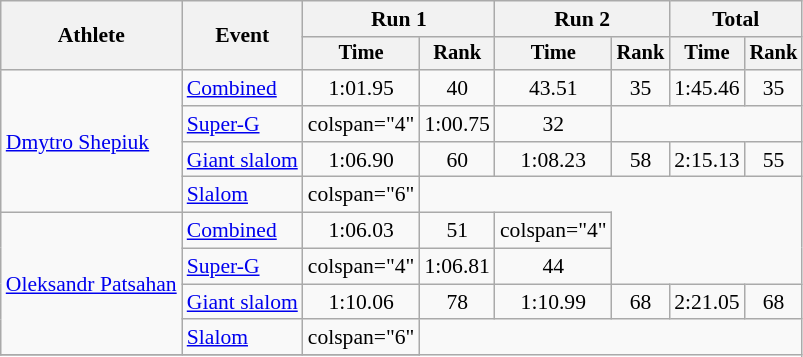<table class="wikitable" style="font-size:90%">
<tr>
<th rowspan=2>Athlete</th>
<th rowspan=2>Event</th>
<th colspan=2>Run 1</th>
<th colspan=2>Run 2</th>
<th colspan=2>Total</th>
</tr>
<tr style="font-size:95%">
<th>Time</th>
<th>Rank</th>
<th>Time</th>
<th>Rank</th>
<th>Time</th>
<th>Rank</th>
</tr>
<tr align=center>
<td rowspan="4" align="left"><a href='#'>Dmytro Shepiuk</a></td>
<td align="left"><a href='#'>Combined</a></td>
<td>1:01.95</td>
<td>40</td>
<td>43.51</td>
<td>35</td>
<td>1:45.46</td>
<td>35</td>
</tr>
<tr align=center>
<td align="left"><a href='#'>Super-G</a></td>
<td>colspan="4"</td>
<td>1:00.75</td>
<td>32</td>
</tr>
<tr align=center>
<td align="left"><a href='#'>Giant slalom</a></td>
<td>1:06.90</td>
<td>60</td>
<td>1:08.23</td>
<td>58</td>
<td>2:15.13</td>
<td>55</td>
</tr>
<tr align=center>
<td align="left"><a href='#'>Slalom</a></td>
<td>colspan="6" </td>
</tr>
<tr align=center>
<td rowspan="4" align="left"><a href='#'>Oleksandr Patsahan</a></td>
<td align="left"><a href='#'>Combined</a></td>
<td>1:06.03</td>
<td>51</td>
<td>colspan="4" </td>
</tr>
<tr align=center>
<td align="left"><a href='#'>Super-G</a></td>
<td>colspan="4"</td>
<td>1:06.81</td>
<td>44</td>
</tr>
<tr align=center>
<td align="left"><a href='#'>Giant slalom</a></td>
<td>1:10.06</td>
<td>78</td>
<td>1:10.99</td>
<td>68</td>
<td>2:21.05</td>
<td>68</td>
</tr>
<tr align=center>
<td align="left"><a href='#'>Slalom</a></td>
<td>colspan="6" </td>
</tr>
<tr align=center>
</tr>
</table>
